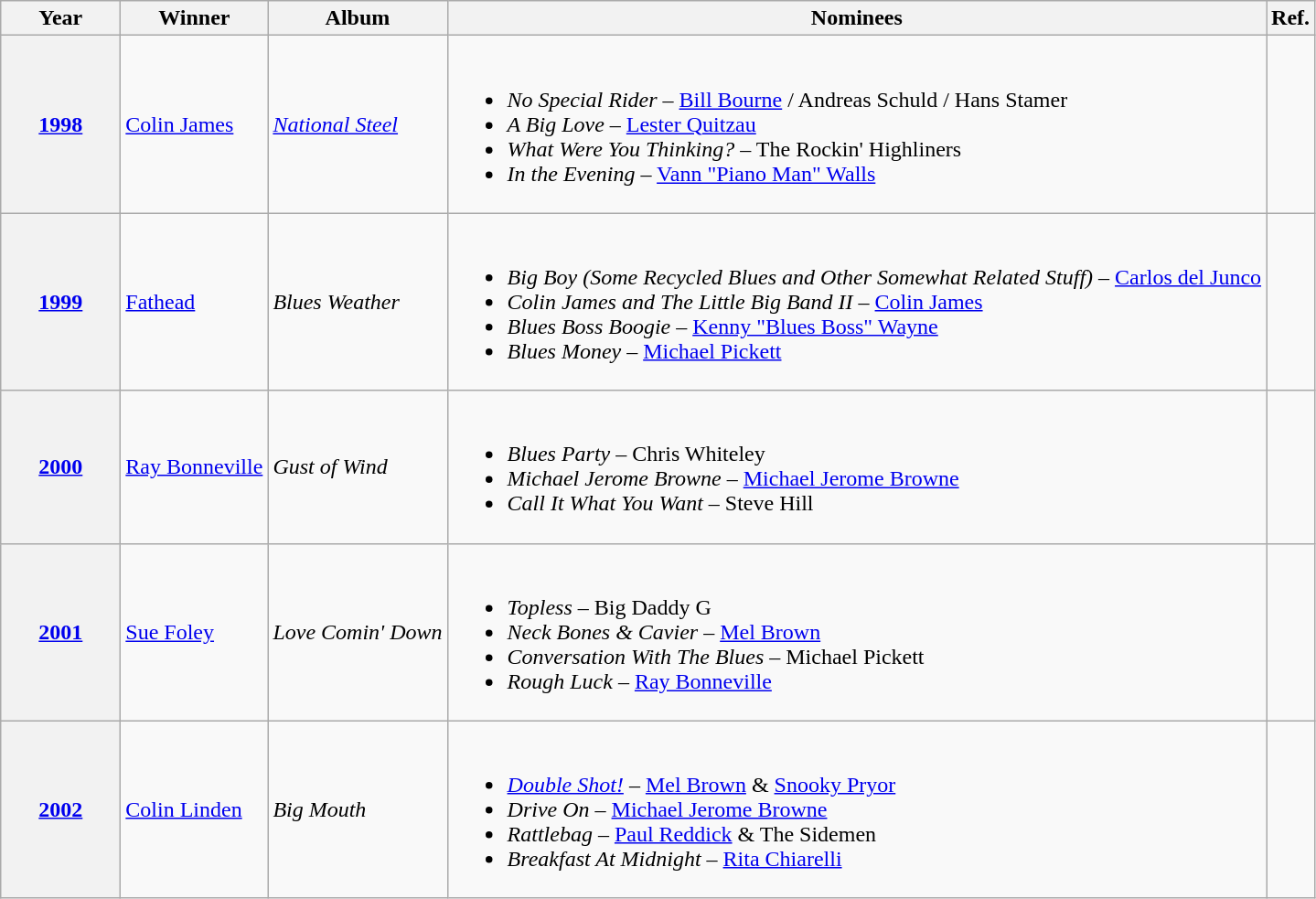<table class="wikitable sortable">
<tr>
<th scope="col" style="width:5em;">Year</th>
<th scope="col">Winner</th>
<th scope="col">Album</th>
<th scope="col" class="unsortable">Nominees</th>
<th scope="col" class="unsortable">Ref.</th>
</tr>
<tr>
<th scope="row"><a href='#'>1998</a></th>
<td><a href='#'>Colin James</a></td>
<td><em><a href='#'>National Steel</a></em></td>
<td><br><ul><li><em>No Special Rider</em> – <a href='#'>Bill Bourne</a> / Andreas Schuld / Hans Stamer</li><li><em>A Big Love</em> – <a href='#'>Lester Quitzau</a></li><li><em>What Were You Thinking?</em> – The Rockin' Highliners</li><li><em>In the Evening</em> – <a href='#'>Vann "Piano Man" Walls</a></li></ul></td>
<td></td>
</tr>
<tr>
<th scope="row"><a href='#'>1999</a></th>
<td><a href='#'>Fathead</a></td>
<td><em>Blues Weather</em></td>
<td><br><ul><li><em>Big Boy (Some Recycled Blues and Other Somewhat Related Stuff)</em> – <a href='#'>Carlos del Junco</a></li><li><em>Colin James and The Little Big Band II</em> – <a href='#'>Colin James</a></li><li><em>Blues Boss Boogie</em> – <a href='#'>Kenny "Blues Boss" Wayne</a></li><li><em>Blues Money</em> – <a href='#'>Michael Pickett</a></li></ul></td>
<td></td>
</tr>
<tr>
<th scope="row"><a href='#'>2000</a></th>
<td><a href='#'>Ray Bonneville</a></td>
<td><em>Gust of Wind</em></td>
<td><br><ul><li><em>Blues Party</em> – Chris Whiteley</li><li><em>Michael Jerome Browne</em> – <a href='#'>Michael Jerome Browne</a></li><li><em>Call It What You Want</em> – Steve Hill</li></ul></td>
<td></td>
</tr>
<tr>
<th scope="row"><a href='#'>2001</a></th>
<td><a href='#'>Sue Foley</a></td>
<td><em>Love Comin' Down</em></td>
<td><br><ul><li><em>Topless</em> – Big Daddy G</li><li><em>Neck Bones & Cavier</em> – <a href='#'>Mel Brown</a></li><li><em>Conversation With The Blues</em> – Michael Pickett</li><li><em>Rough Luck</em> – <a href='#'>Ray Bonneville</a></li></ul></td>
<td></td>
</tr>
<tr>
<th scope="row"><a href='#'>2002</a></th>
<td><a href='#'>Colin Linden</a></td>
<td><em>Big Mouth</em></td>
<td><br><ul><li><em><a href='#'>Double Shot!</a></em> – <a href='#'>Mel Brown</a> & <a href='#'>Snooky Pryor</a></li><li><em>Drive On</em> – <a href='#'>Michael Jerome Browne</a></li><li><em>Rattlebag</em> – <a href='#'>Paul Reddick</a> & The Sidemen</li><li><em>Breakfast At Midnight</em> – <a href='#'>Rita Chiarelli</a></li></ul></td>
<td align=center></td>
</tr>
</table>
